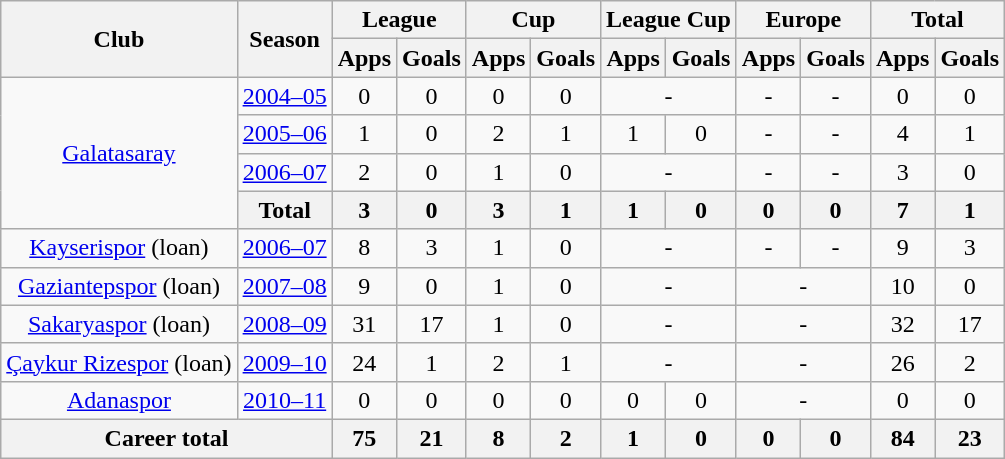<table class="wikitable" style="text-align:center">
<tr>
<th rowspan="2">Club</th>
<th rowspan="2">Season</th>
<th colspan="2">League</th>
<th colspan="2">Cup</th>
<th colspan="2">League Cup</th>
<th colspan="2">Europe</th>
<th colspan="2">Total</th>
</tr>
<tr>
<th>Apps</th>
<th>Goals</th>
<th>Apps</th>
<th>Goals</th>
<th>Apps</th>
<th>Goals</th>
<th>Apps</th>
<th>Goals</th>
<th>Apps</th>
<th>Goals</th>
</tr>
<tr>
<td rowspan="4" valign="center"><a href='#'>Galatasaray</a></td>
<td><a href='#'>2004–05</a></td>
<td>0</td>
<td>0</td>
<td>0</td>
<td>0</td>
<td colspan="2">-</td>
<td>-</td>
<td>-</td>
<td>0</td>
<td>0</td>
</tr>
<tr>
<td><a href='#'>2005–06</a></td>
<td>1</td>
<td>0</td>
<td>2</td>
<td>1</td>
<td>1</td>
<td>0</td>
<td>-</td>
<td>-</td>
<td>4</td>
<td>1</td>
</tr>
<tr>
<td><a href='#'>2006–07</a></td>
<td>2</td>
<td>0</td>
<td>1</td>
<td>0</td>
<td colspan="2">-</td>
<td>-</td>
<td>-</td>
<td>3</td>
<td>0</td>
</tr>
<tr>
<th>Total</th>
<th>3</th>
<th>0</th>
<th>3</th>
<th>1</th>
<th>1</th>
<th>0</th>
<th>0</th>
<th>0</th>
<th>7</th>
<th>1</th>
</tr>
<tr>
<td><a href='#'>Kayserispor</a> (loan)</td>
<td><a href='#'>2006–07</a></td>
<td>8</td>
<td>3</td>
<td>1</td>
<td>0</td>
<td colspan="2">-</td>
<td>-</td>
<td>-</td>
<td>9</td>
<td>3</td>
</tr>
<tr>
<td><a href='#'>Gaziantepspor</a> (loan)</td>
<td><a href='#'>2007–08</a></td>
<td>9</td>
<td>0</td>
<td>1</td>
<td>0</td>
<td colspan="2">-</td>
<td colspan="2">-</td>
<td>10</td>
<td>0</td>
</tr>
<tr>
<td><a href='#'>Sakaryaspor</a> (loan)</td>
<td><a href='#'>2008–09</a></td>
<td>31</td>
<td>17</td>
<td>1</td>
<td>0</td>
<td colspan="2">-</td>
<td colspan="2">-</td>
<td>32</td>
<td>17</td>
</tr>
<tr>
<td><a href='#'>Çaykur Rizespor</a> (loan)</td>
<td><a href='#'>2009–10</a></td>
<td>24</td>
<td>1</td>
<td>2</td>
<td>1</td>
<td colspan="2">-</td>
<td colspan="2">-</td>
<td>26</td>
<td>2</td>
</tr>
<tr>
<td><a href='#'>Adanaspor</a></td>
<td><a href='#'>2010–11</a></td>
<td>0</td>
<td>0</td>
<td>0</td>
<td>0</td>
<td>0</td>
<td>0</td>
<td colspan="2">-</td>
<td>0</td>
<td>0</td>
</tr>
<tr>
<th colspan="2">Career total</th>
<th>75</th>
<th>21</th>
<th>8</th>
<th>2</th>
<th>1</th>
<th>0</th>
<th>0</th>
<th>0</th>
<th>84</th>
<th>23</th>
</tr>
</table>
